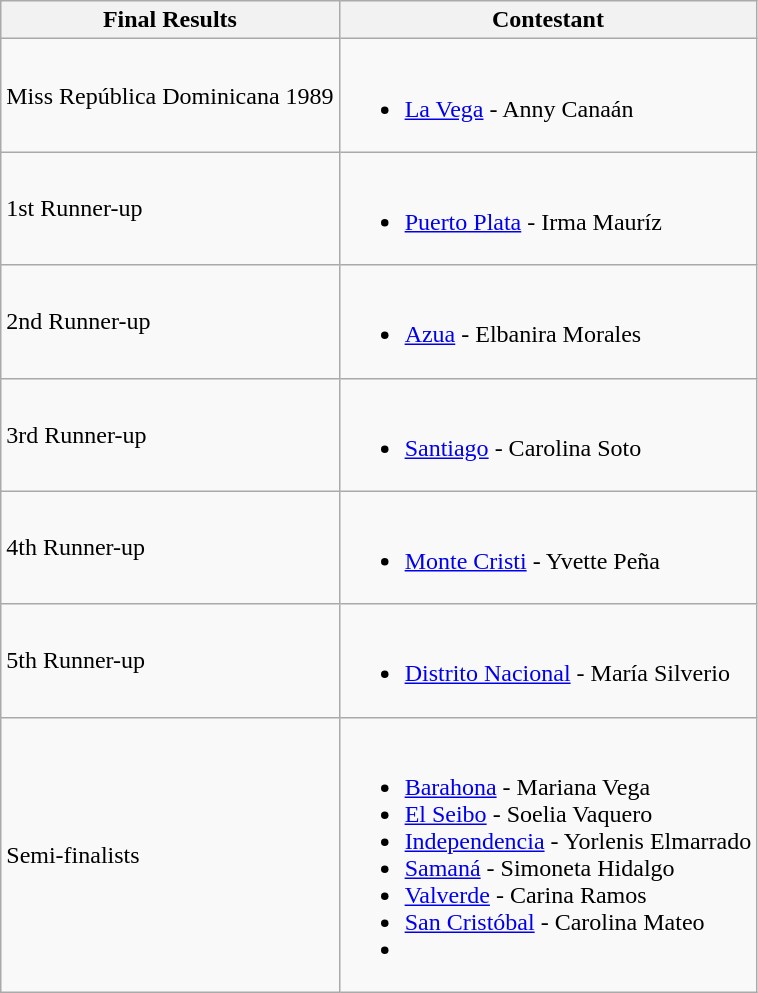<table class="wikitable">
<tr>
<th>Final Results</th>
<th>Contestant</th>
</tr>
<tr>
<td>Miss República Dominicana 1989</td>
<td><br><ul><li><a href='#'>La Vega</a> - Anny Canaán</li></ul></td>
</tr>
<tr>
<td>1st Runner-up</td>
<td><br><ul><li><a href='#'>Puerto Plata</a> - Irma Mauríz</li></ul></td>
</tr>
<tr>
<td>2nd Runner-up</td>
<td><br><ul><li><a href='#'>Azua</a> - Elbanira Morales</li></ul></td>
</tr>
<tr>
<td>3rd Runner-up</td>
<td><br><ul><li><a href='#'>Santiago</a> - Carolina Soto</li></ul></td>
</tr>
<tr>
<td>4th Runner-up</td>
<td><br><ul><li><a href='#'>Monte Cristi</a> - Yvette Peña</li></ul></td>
</tr>
<tr>
<td>5th Runner-up</td>
<td><br><ul><li><a href='#'>Distrito Nacional</a> - María Silverio</li></ul></td>
</tr>
<tr>
<td>Semi-finalists</td>
<td><br><ul><li><a href='#'>Barahona</a> - Mariana Vega</li><li><a href='#'>El Seibo</a> - Soelia Vaquero</li><li><a href='#'>Independencia</a> - Yorlenis Elmarrado</li><li><a href='#'>Samaná</a> - Simoneta Hidalgo</li><li><a href='#'>Valverde</a> - Carina Ramos</li><li><a href='#'>San Cristóbal</a> - Carolina Mateo</li><li></li></ul></td>
</tr>
</table>
